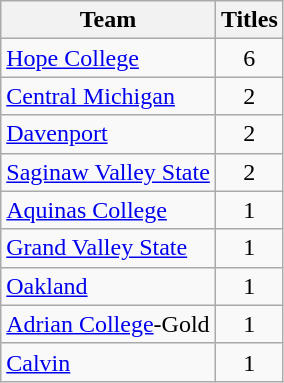<table class="wikitable sortable">
<tr>
<th>Team</th>
<th>Titles</th>
</tr>
<tr>
<td><a href='#'>Hope College</a></td>
<td align=center>6</td>
</tr>
<tr>
<td><a href='#'>Central Michigan</a></td>
<td align=center>2</td>
</tr>
<tr>
<td><a href='#'>Davenport</a></td>
<td align=Center>2</td>
</tr>
<tr>
<td><a href='#'>Saginaw Valley State</a></td>
<td align=center>2</td>
</tr>
<tr>
<td><a href='#'>Aquinas College</a></td>
<td align=center>1</td>
</tr>
<tr>
<td><a href='#'>Grand Valley State</a></td>
<td align=center>1</td>
</tr>
<tr>
<td><a href='#'>Oakland</a></td>
<td align=center>1</td>
</tr>
<tr>
<td><a href='#'>Adrian College</a>-Gold</td>
<td align=Center>1</td>
</tr>
<tr>
<td><a href='#'>Calvin</a></td>
<td align=center>1</td>
</tr>
</table>
